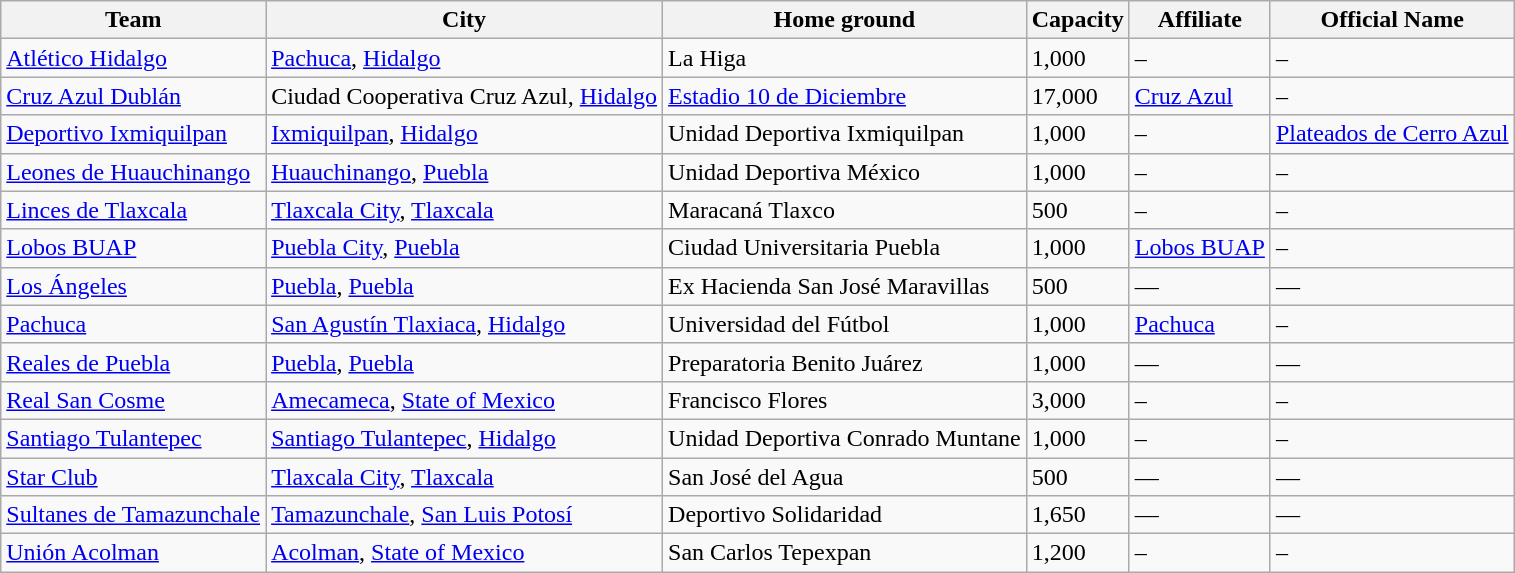<table class="wikitable sortable">
<tr>
<th>Team</th>
<th>City</th>
<th>Home ground</th>
<th>Capacity</th>
<th>Affiliate</th>
<th>Official Name</th>
</tr>
<tr>
<td><a href='#'>Atlético Hidalgo</a></td>
<td><a href='#'>Pachuca</a>, <a href='#'>Hidalgo</a></td>
<td>La Higa</td>
<td>1,000</td>
<td>–</td>
<td>–</td>
</tr>
<tr>
<td><a href='#'>Cruz Azul Dublán</a></td>
<td>Ciudad Cooperativa Cruz Azul, <a href='#'>Hidalgo</a></td>
<td><a href='#'>Estadio 10 de Diciembre</a></td>
<td>17,000</td>
<td><a href='#'>Cruz Azul</a></td>
<td>–</td>
</tr>
<tr>
<td><a href='#'>Deportivo Ixmiquilpan</a></td>
<td><a href='#'>Ixmiquilpan</a>, <a href='#'>Hidalgo</a></td>
<td>Unidad Deportiva Ixmiquilpan</td>
<td>1,000</td>
<td>–</td>
<td><a href='#'>Plateados de Cerro Azul</a></td>
</tr>
<tr>
<td><a href='#'>Leones de Huauchinango</a></td>
<td><a href='#'>Huauchinango</a>, <a href='#'>Puebla</a></td>
<td>Unidad Deportiva México</td>
<td>1,000</td>
<td>–</td>
<td>–</td>
</tr>
<tr>
<td><a href='#'>Linces de Tlaxcala</a></td>
<td><a href='#'>Tlaxcala City</a>, <a href='#'>Tlaxcala</a></td>
<td>Maracaná Tlaxco</td>
<td>500</td>
<td>–</td>
<td>–</td>
</tr>
<tr>
<td><a href='#'>Lobos BUAP</a></td>
<td><a href='#'>Puebla City</a>, <a href='#'>Puebla</a></td>
<td>Ciudad Universitaria Puebla</td>
<td>1,000</td>
<td><a href='#'>Lobos BUAP</a></td>
<td>–</td>
</tr>
<tr>
<td><a href='#'>Los Ángeles</a></td>
<td><a href='#'>Puebla</a>, <a href='#'>Puebla</a></td>
<td>Ex Hacienda San José Maravillas</td>
<td>500</td>
<td>—</td>
<td>—</td>
</tr>
<tr>
<td><a href='#'>Pachuca</a></td>
<td><a href='#'>San Agustín Tlaxiaca</a>, <a href='#'>Hidalgo</a></td>
<td>Universidad del Fútbol</td>
<td>1,000</td>
<td><a href='#'>Pachuca</a></td>
<td>–</td>
</tr>
<tr>
<td><a href='#'>Reales de Puebla</a></td>
<td><a href='#'>Puebla</a>, <a href='#'>Puebla</a></td>
<td>Preparatoria Benito Juárez</td>
<td>1,000</td>
<td>—</td>
<td>—</td>
</tr>
<tr>
<td><a href='#'>Real San Cosme</a></td>
<td><a href='#'>Amecameca</a>, <a href='#'>State of Mexico</a></td>
<td>Francisco Flores</td>
<td>3,000</td>
<td>–</td>
<td>–</td>
</tr>
<tr>
<td><a href='#'>Santiago Tulantepec</a></td>
<td><a href='#'>Santiago Tulantepec</a>, <a href='#'>Hidalgo</a></td>
<td>Unidad Deportiva Conrado Muntane</td>
<td>1,000</td>
<td>–</td>
<td>–</td>
</tr>
<tr>
<td><a href='#'>Star Club</a></td>
<td><a href='#'>Tlaxcala City</a>, <a href='#'>Tlaxcala</a></td>
<td>San José del Agua</td>
<td>500</td>
<td>—</td>
<td>—</td>
</tr>
<tr>
<td><a href='#'>Sultanes de Tamazunchale</a></td>
<td><a href='#'>Tamazunchale</a>, <a href='#'>San Luis Potosí</a></td>
<td>Deportivo Solidaridad</td>
<td>1,650</td>
<td>—</td>
<td>—</td>
</tr>
<tr>
<td><a href='#'>Unión Acolman</a></td>
<td><a href='#'>Acolman</a>, <a href='#'>State of Mexico</a></td>
<td>San Carlos Tepexpan</td>
<td>1,200</td>
<td>–</td>
<td>–</td>
</tr>
</table>
